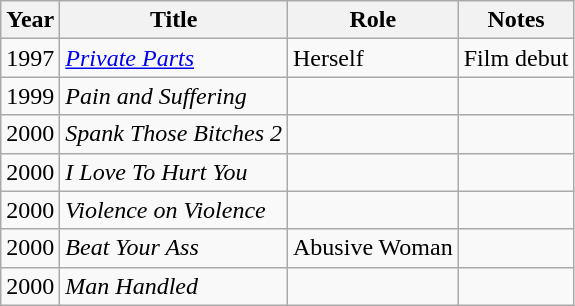<table class="wikitable sortable">
<tr>
<th>Year</th>
<th>Title</th>
<th>Role</th>
<th class="unsortable">Notes</th>
</tr>
<tr>
<td>1997</td>
<td><em><a href='#'>Private Parts</a></em></td>
<td>Herself</td>
<td>Film debut</td>
</tr>
<tr>
<td>1999</td>
<td><em>Pain and Suffering</em></td>
<td></td>
</tr>
<tr>
<td>2000</td>
<td><em>Spank Those Bitches 2</em></td>
<td></td>
<td></td>
</tr>
<tr>
<td>2000</td>
<td><em>I Love To Hurt You</em></td>
<td></td>
<td></td>
</tr>
<tr>
<td>2000</td>
<td><em>Violence on Violence</em></td>
<td></td>
<td></td>
</tr>
<tr>
<td>2000</td>
<td><em>Beat Your Ass</em></td>
<td>Abusive Woman</td>
<td></td>
</tr>
<tr>
<td>2000</td>
<td><em>Man Handled</em></td>
<td></td>
<td></td>
</tr>
</table>
